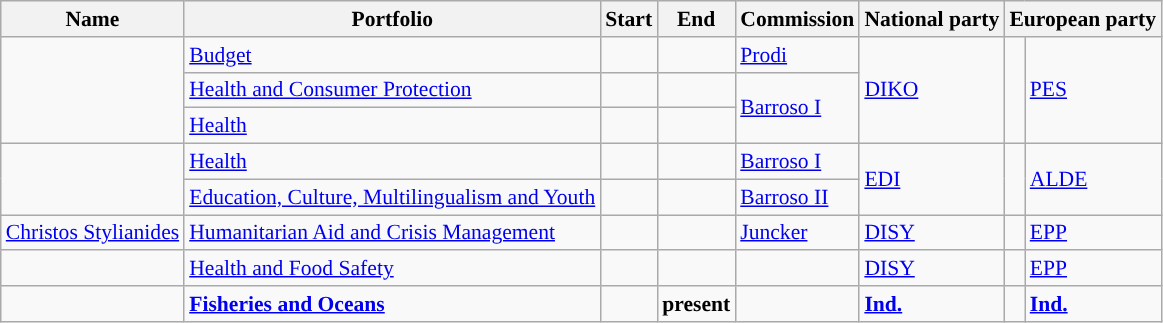<table class="wikitable sortable" style="font-size: 90%;">
<tr>
<th>Name</th>
<th>Portfolio</th>
<th>Start</th>
<th>End</th>
<th>Commission</th>
<th>National party</th>
<th colspan=2>European party</th>
</tr>
<tr>
<td rowspan=3></td>
<td><a href='#'>Budget</a></td>
<td></td>
<td></td>
<td><a href='#'>Prodi</a></td>
<td rowspan=3><a href='#'>DIKO</a></td>
<td rowspan=3 style="background:"></td>
<td rowspan=3><a href='#'>PES</a></td>
</tr>
<tr>
<td><a href='#'>Health and Consumer Protection</a></td>
<td></td>
<td></td>
<td rowspan=2><a href='#'>Barroso I</a></td>
</tr>
<tr>
<td><a href='#'>Health</a></td>
<td></td>
<td></td>
</tr>
<tr>
<td rowspan=2></td>
<td><a href='#'>Health</a></td>
<td></td>
<td></td>
<td><a href='#'>Barroso I</a></td>
<td rowspan=2><a href='#'>EDI</a></td>
<td rowspan=2 style="background:"></td>
<td rowspan=2><a href='#'>ALDE</a></td>
</tr>
<tr>
<td><a href='#'>Education, Culture, Multilingualism and Youth</a></td>
<td></td>
<td></td>
<td><a href='#'>Barroso II</a></td>
</tr>
<tr>
<td><a href='#'>Christos Stylianides</a></td>
<td><a href='#'>Humanitarian Aid and Crisis Management</a></td>
<td></td>
<td></td>
<td><a href='#'>Juncker</a></td>
<td><a href='#'>DISY</a></td>
<td style="background:"></td>
<td><a href='#'>EPP</a></td>
</tr>
<tr>
<td></td>
<td><a href='#'>Health and Food Safety</a></td>
<td></td>
<td></td>
<td></td>
<td><a href='#'>DISY</a></td>
<td style="background:"></td>
<td><a href='#'>EPP</a></td>
</tr>
<tr>
<td><strong></strong></td>
<td><strong><a href='#'>Fisheries and Oceans</a></strong></td>
<td><strong></strong></td>
<td><strong>present</strong></td>
<td><strong></strong></td>
<td><strong><a href='#'>Ind.</a></strong></td>
<td style="background:"></td>
<td><strong><a href='#'>Ind.</a></strong></td>
</tr>
</table>
